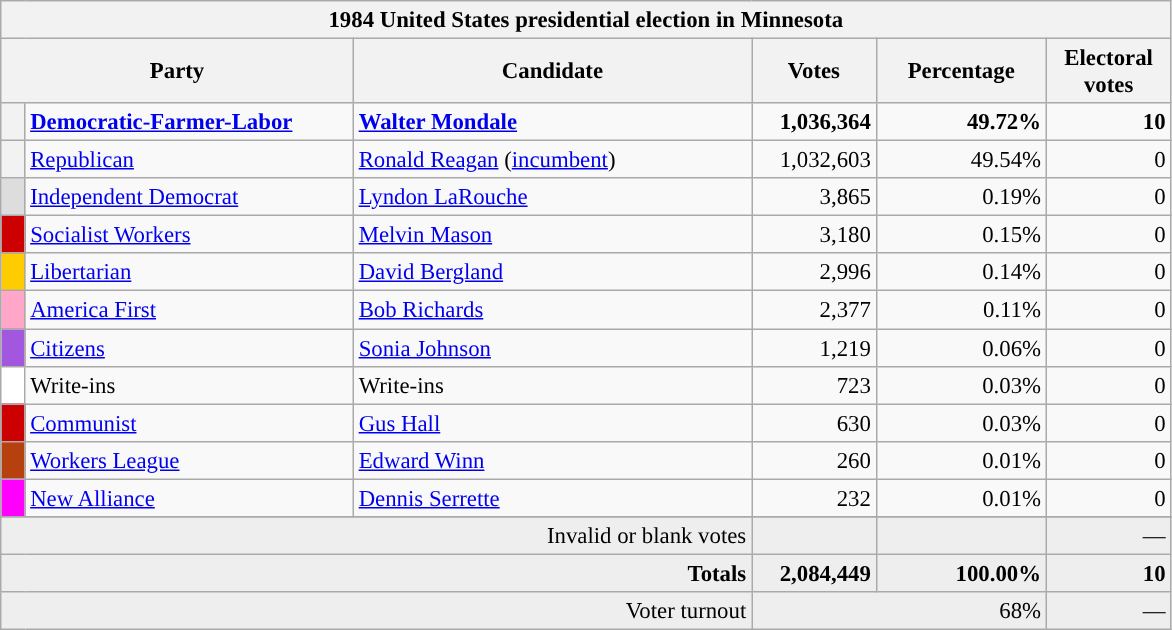<table class="wikitable" style="font-size: 95%;">
<tr>
<th colspan="6">1984 United States presidential election in Minnesota</th>
</tr>
<tr>
<th colspan="2" style="width: 15em">Party</th>
<th style="width: 17em">Candidate</th>
<th style="width: 5em">Votes</th>
<th style="width: 7em">Percentage</th>
<th style="width: 5em">Electoral votes</th>
</tr>
<tr>
<th style="background-color:"></th>
<td style="width: 130px"><strong><a href='#'>Democratic-Farmer-Labor</a></strong></td>
<td><strong><a href='#'>Walter Mondale</a></strong></td>
<td align="right"><strong>1,036,364</strong></td>
<td align="right"><strong>49.72%</strong></td>
<td align="right"><strong>10</strong></td>
</tr>
<tr>
<th style="background-color:"></th>
<td style="width: 130px"><a href='#'>Republican</a></td>
<td><a href='#'>Ronald Reagan</a> (<a href='#'>incumbent</a>)</td>
<td align="right">1,032,603</td>
<td align="right">49.54%</td>
<td align="right">0</td>
</tr>
<tr>
<th style="background-color:#DDDDDD; width: 3px"></th>
<td style="width: 130px"><a href='#'>Independent Democrat</a></td>
<td><a href='#'>Lyndon LaRouche</a></td>
<td align="right">3,865</td>
<td align="right">0.19%</td>
<td align="right">0</td>
</tr>
<tr>
<th style="background-color:#CC0000; width: 3px"></th>
<td style="width: 130px"><a href='#'>Socialist Workers</a></td>
<td><a href='#'>Melvin Mason</a></td>
<td align="right">3,180</td>
<td align="right">0.15%</td>
<td align="right">0</td>
</tr>
<tr>
<th style="background-color:#FFCC00; width: 3px"></th>
<td style="width: 130px"><a href='#'>Libertarian</a></td>
<td><a href='#'>David Bergland</a></td>
<td align="right">2,996</td>
<td align="right">0.14%</td>
<td align="right">0</td>
</tr>
<tr>
<th style="background-color:#FFA6C9; width: 3px"></th>
<td style="width: 130px"><a href='#'>America First</a></td>
<td><a href='#'>Bob Richards</a></td>
<td align="right">2,377</td>
<td align="right">0.11%</td>
<td align="right">0</td>
</tr>
<tr>
<th style="background-color:#A356DE; width: 3px"></th>
<td style="width: 130px"><a href='#'>Citizens</a></td>
<td><a href='#'>Sonia Johnson</a></td>
<td align="right">1,219</td>
<td align="right">0.06%</td>
<td align="right">0</td>
</tr>
<tr>
<th style="background-color:#FFFFFF; width: 3px"></th>
<td style="width: 130px">Write-ins</td>
<td>Write-ins</td>
<td align="right">723</td>
<td align="right">0.03%</td>
<td align="right">0</td>
</tr>
<tr>
<th style="background-color:#CC0000; width: 3px"></th>
<td style="width: 130px"><a href='#'>Communist</a></td>
<td><a href='#'>Gus Hall</a></td>
<td align="right">630</td>
<td align="right">0.03%</td>
<td align="right">0</td>
</tr>
<tr>
<th style="background-color:#B7410E; width: 3px"></th>
<td style="width: 130px"><a href='#'>Workers League</a></td>
<td><a href='#'>Edward Winn</a></td>
<td align="right">260</td>
<td align="right">0.01%</td>
<td align="right">0</td>
</tr>
<tr>
<th style="background-color:#FF00FF; width: 3px"></th>
<td style="width: 130px"><a href='#'>New Alliance</a></td>
<td><a href='#'>Dennis Serrette</a></td>
<td align="right">232</td>
<td align="right">0.01%</td>
<td align="right">0</td>
</tr>
<tr>
</tr>
<tr bgcolor="#EEEEEE">
<td colspan="3" align="right">Invalid or blank votes</td>
<td align="right"></td>
<td align="right"></td>
<td align="right">—</td>
</tr>
<tr bgcolor="#EEEEEE">
<td colspan="3" align="right"><strong>Totals</strong></td>
<td align="right"><strong>2,084,449</strong></td>
<td align="right"><strong>100.00%</strong></td>
<td align="right"><strong>10</strong></td>
</tr>
<tr bgcolor="#EEEEEE">
<td colspan="3" align="right">Voter turnout</td>
<td colspan="2" align="right">68%</td>
<td align="right">—</td>
</tr>
</table>
